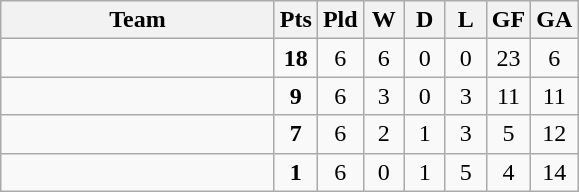<table class="wikitable" style="text-align: center;">
<tr>
<th width=175>Team</th>
<th width=20 abbr="Points">Pts</th>
<th width=20 abbr="Played">Pld</th>
<th width=20 abbr="Won">W</th>
<th width=20 abbr="Drawn">D</th>
<th width=20 abbr="Lost">L</th>
<th width=20 abbr="Goals for">GF</th>
<th width=20 abbr="Goals against">GA</th>
</tr>
<tr align=center>
<td align=left></td>
<td><strong>18</strong></td>
<td>6</td>
<td>6</td>
<td>0</td>
<td>0</td>
<td>23</td>
<td>6</td>
</tr>
<tr align=center>
<td align=left></td>
<td><strong>9</strong></td>
<td>6</td>
<td>3</td>
<td>0</td>
<td>3</td>
<td>11</td>
<td>11</td>
</tr>
<tr align=center>
<td align=left></td>
<td><strong>7</strong></td>
<td>6</td>
<td>2</td>
<td>1</td>
<td>3</td>
<td>5</td>
<td>12</td>
</tr>
<tr align=center>
<td align=left></td>
<td><strong>1</strong></td>
<td>6</td>
<td>0</td>
<td>1</td>
<td>5</td>
<td>4</td>
<td>14</td>
</tr>
</table>
